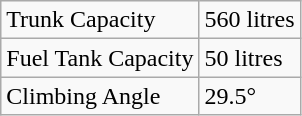<table class="wikitable">
<tr>
<td>Trunk Capacity</td>
<td>560 litres</td>
</tr>
<tr>
<td>Fuel Tank Capacity</td>
<td>50 litres</td>
</tr>
<tr>
<td>Climbing Angle</td>
<td>29.5°</td>
</tr>
</table>
